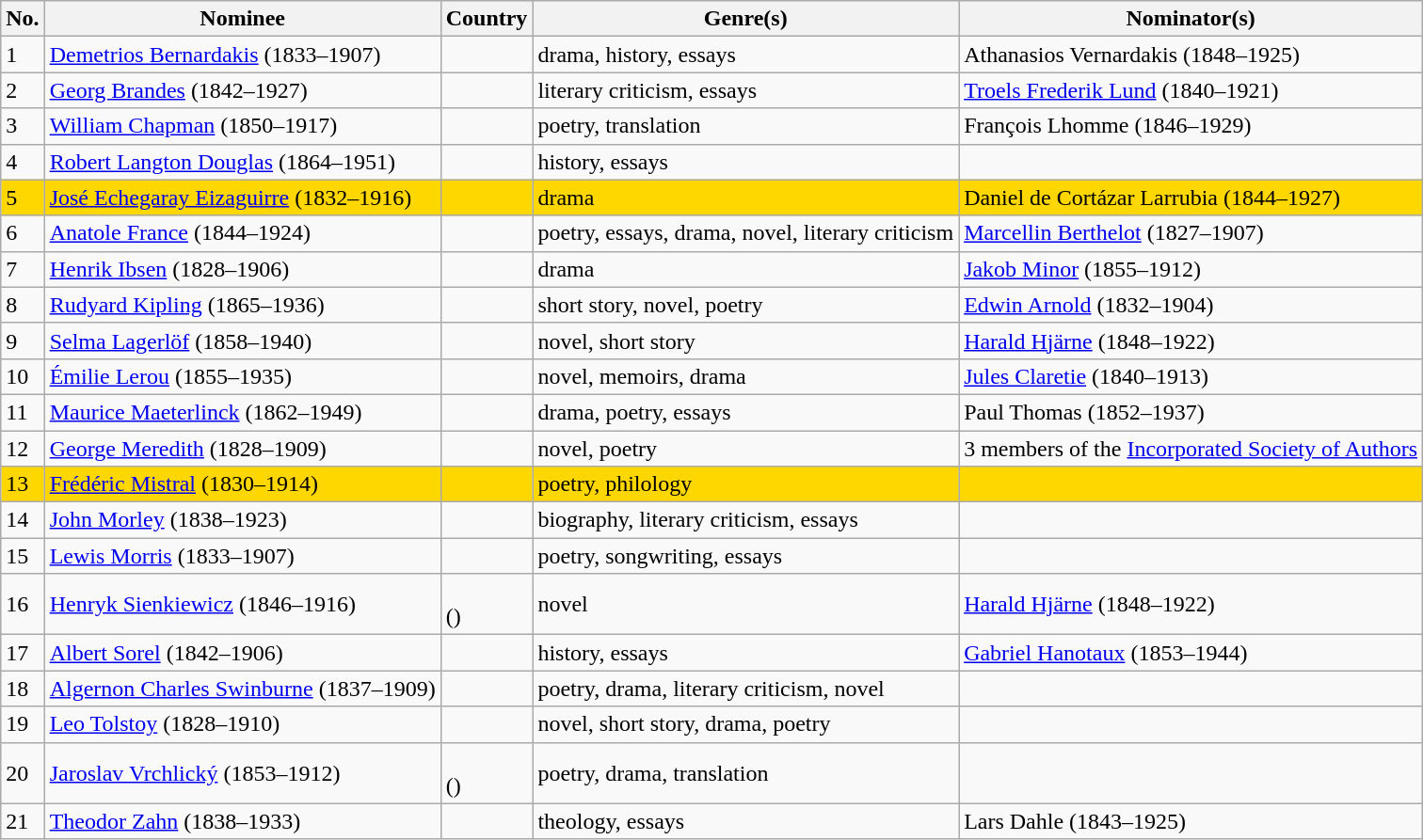<table class="sortable wikitable mw-collapsible">
<tr>
<th scope=col>No.</th>
<th scope=col>Nominee</th>
<th scope=col>Country</th>
<th scope=col>Genre(s)</th>
<th scope=col>Nominator(s)</th>
</tr>
<tr>
<td>1</td>
<td><a href='#'>Demetrios Bernardakis</a> (1833–1907)</td>
<td></td>
<td>drama, history, essays</td>
<td>Athanasios Vernardakis (1848–1925)</td>
</tr>
<tr>
<td>2</td>
<td><a href='#'>Georg Brandes</a> (1842–1927)</td>
<td></td>
<td>literary criticism, essays</td>
<td><a href='#'>Troels Frederik Lund</a> (1840–1921)</td>
</tr>
<tr>
<td>3</td>
<td><a href='#'>William Chapman</a> (1850–1917)</td>
<td></td>
<td>poetry, translation</td>
<td>François Lhomme (1846–1929)</td>
</tr>
<tr>
<td>4</td>
<td><a href='#'>Robert Langton Douglas</a> (1864–1951)</td>
<td></td>
<td>history, essays</td>
<td></td>
</tr>
<tr>
<td style="background:gold;white-space:nowrap">5</td>
<td style="background:gold;white-space:nowrap"><a href='#'>José Echegaray Eizaguirre</a> (1832–1916)</td>
<td style="background:gold;white-space:nowrap"></td>
<td style="background:gold;white-space:nowrap">drama</td>
<td style="background:gold;white-space:nowrap">Daniel de Cortázar Larrubia (1844–1927)</td>
</tr>
<tr>
<td>6</td>
<td><a href='#'>Anatole France</a> (1844–1924)</td>
<td></td>
<td>poetry, essays, drama, novel, literary criticism</td>
<td><a href='#'>Marcellin Berthelot</a> (1827–1907)</td>
</tr>
<tr>
<td>7</td>
<td><a href='#'>Henrik Ibsen</a> (1828–1906)</td>
<td></td>
<td>drama</td>
<td><a href='#'>Jakob Minor</a> (1855–1912)</td>
</tr>
<tr>
<td>8</td>
<td><a href='#'>Rudyard Kipling</a> (1865–1936)</td>
<td></td>
<td>short story, novel, poetry</td>
<td><a href='#'>Edwin Arnold</a> (1832–1904)</td>
</tr>
<tr>
<td>9</td>
<td><a href='#'>Selma Lagerlöf</a> (1858–1940)</td>
<td></td>
<td>novel, short story</td>
<td><a href='#'>Harald Hjärne</a> (1848–1922)</td>
</tr>
<tr>
<td>10</td>
<td><a href='#'>Émilie Lerou</a> (1855–1935)</td>
<td></td>
<td>novel, memoirs, drama</td>
<td><a href='#'>Jules Claretie</a> (1840–1913)</td>
</tr>
<tr>
<td>11</td>
<td><a href='#'>Maurice Maeterlinck</a> (1862–1949)</td>
<td></td>
<td>drama, poetry, essays</td>
<td>Paul Thomas (1852–1937)</td>
</tr>
<tr>
<td>12</td>
<td><a href='#'>George Meredith</a> (1828–1909)</td>
<td></td>
<td>novel, poetry</td>
<td>3 members of the <a href='#'>Incorporated Society of Authors</a></td>
</tr>
<tr>
<td style="background:gold;white-space:nowrap">13</td>
<td style="background:gold;white-space:nowrap"><a href='#'>Frédéric Mistral</a> (1830–1914)</td>
<td style="background:gold;white-space:nowrap"></td>
<td style="background:gold;white-space:nowrap">poetry, philology</td>
<td style="background:gold;white-space:nowrap"></td>
</tr>
<tr>
<td>14</td>
<td><a href='#'>John Morley</a> (1838–1923)</td>
<td></td>
<td>biography, literary criticism, essays</td>
<td></td>
</tr>
<tr>
<td>15</td>
<td><a href='#'>Lewis Morris</a> (1833–1907)</td>
<td></td>
<td>poetry, songwriting, essays</td>
<td></td>
</tr>
<tr>
<td>16</td>
<td><a href='#'>Henryk Sienkiewicz</a> (1846–1916)</td>
<td><br>()</td>
<td>novel</td>
<td><a href='#'>Harald Hjärne</a> (1848–1922)</td>
</tr>
<tr>
<td>17</td>
<td><a href='#'>Albert Sorel</a> (1842–1906)</td>
<td></td>
<td>history, essays</td>
<td><a href='#'>Gabriel Hanotaux</a> (1853–1944)</td>
</tr>
<tr>
<td>18</td>
<td><a href='#'>Algernon Charles Swinburne</a> (1837–1909)</td>
<td></td>
<td>poetry, drama, literary criticism, novel</td>
<td></td>
</tr>
<tr>
<td>19</td>
<td><a href='#'>Leo Tolstoy</a> (1828–1910)</td>
<td></td>
<td>novel, short story, drama, poetry</td>
<td></td>
</tr>
<tr>
<td>20</td>
<td><a href='#'>Jaroslav Vrchlický</a> (1853–1912)</td>
<td><br>()</td>
<td>poetry, drama, translation</td>
<td></td>
</tr>
<tr>
<td>21</td>
<td><a href='#'>Theodor Zahn</a> (1838–1933)</td>
<td></td>
<td>theology, essays</td>
<td>Lars Dahle (1843–1925)</td>
</tr>
</table>
